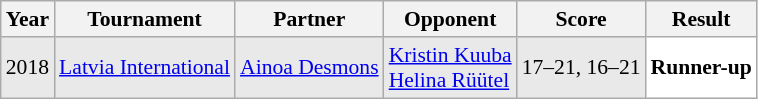<table class="sortable wikitable" style="font-size: 90%;">
<tr>
<th>Year</th>
<th>Tournament</th>
<th>Partner</th>
<th>Opponent</th>
<th>Score</th>
<th>Result</th>
</tr>
<tr style="background:#E9E9E9">
<td align="center">2018</td>
<td align="left"><a href='#'>Latvia International</a></td>
<td align="left"> <a href='#'>Ainoa Desmons</a></td>
<td align="left"> <a href='#'>Kristin Kuuba</a> <br>  <a href='#'>Helina Rüütel</a></td>
<td align="left">17–21, 16–21</td>
<td style="text-align:left; background:white"> <strong>Runner-up</strong></td>
</tr>
</table>
